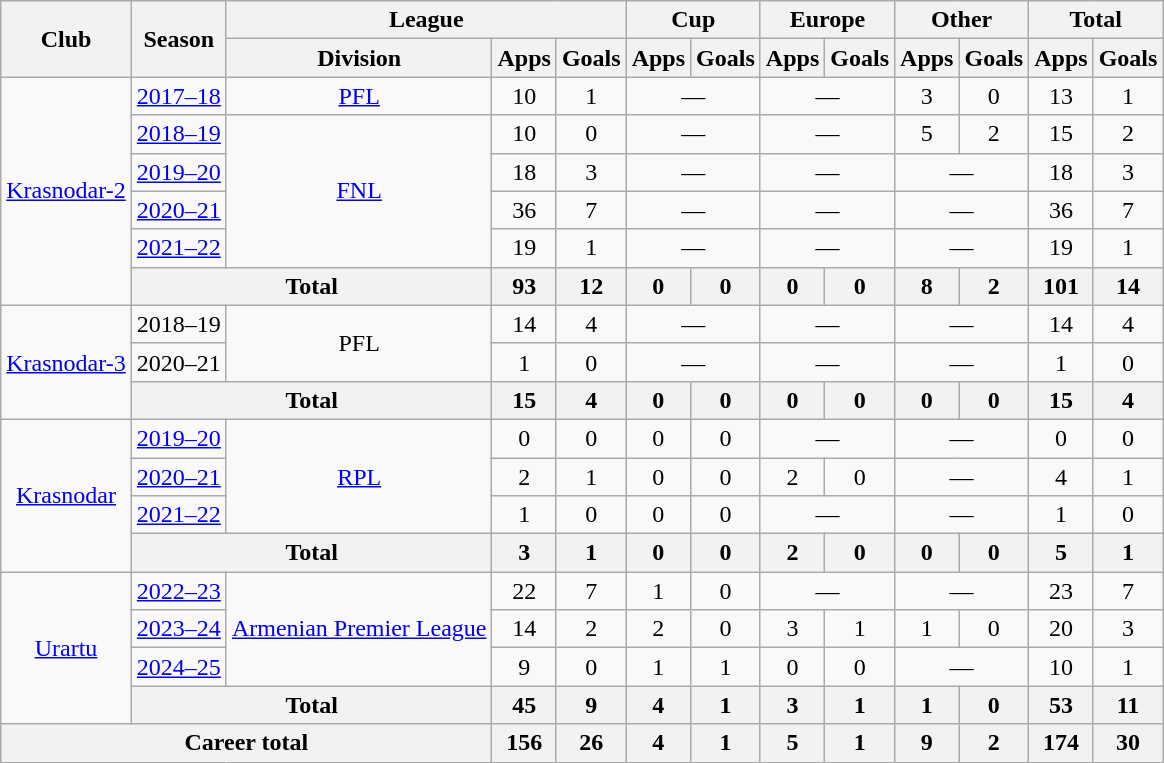<table class=wikitable style=text-align:center>
<tr>
<th rowspan=2>Club</th>
<th rowspan=2>Season</th>
<th colspan=3>League</th>
<th colspan=2>Cup</th>
<th colspan=2>Europe</th>
<th colspan=2>Other</th>
<th colspan=2>Total</th>
</tr>
<tr>
<th>Division</th>
<th>Apps</th>
<th>Goals</th>
<th>Apps</th>
<th>Goals</th>
<th>Apps</th>
<th>Goals</th>
<th>Apps</th>
<th>Goals</th>
<th>Apps</th>
<th>Goals</th>
</tr>
<tr>
<td rowspan="6"><a href='#'>Krasnodar-2</a></td>
<td><a href='#'>2017–18</a></td>
<td><a href='#'>PFL</a></td>
<td>10</td>
<td>1</td>
<td colspan=2>—</td>
<td colspan=2>—</td>
<td>3</td>
<td>0</td>
<td>13</td>
<td>1</td>
</tr>
<tr>
<td><a href='#'>2018–19</a></td>
<td rowspan="4"><a href='#'>FNL</a></td>
<td>10</td>
<td>0</td>
<td colspan=2>—</td>
<td colspan=2>—</td>
<td>5</td>
<td>2</td>
<td>15</td>
<td>2</td>
</tr>
<tr>
<td><a href='#'>2019–20</a></td>
<td>18</td>
<td>3</td>
<td colspan=2>—</td>
<td colspan=2>—</td>
<td colspan=2>—</td>
<td>18</td>
<td>3</td>
</tr>
<tr>
<td><a href='#'>2020–21</a></td>
<td>36</td>
<td>7</td>
<td colspan=2>—</td>
<td colspan=2>—</td>
<td colspan=2>—</td>
<td>36</td>
<td>7</td>
</tr>
<tr>
<td><a href='#'>2021–22</a></td>
<td>19</td>
<td>1</td>
<td colspan=2>—</td>
<td colspan=2>—</td>
<td colspan=2>—</td>
<td>19</td>
<td>1</td>
</tr>
<tr>
<th colspan=2>Total</th>
<th>93</th>
<th>12</th>
<th>0</th>
<th>0</th>
<th>0</th>
<th>0</th>
<th>8</th>
<th>2</th>
<th>101</th>
<th>14</th>
</tr>
<tr>
<td rowspan="3"><a href='#'>Krasnodar-3</a></td>
<td>2018–19</td>
<td rowspan="2">PFL</td>
<td>14</td>
<td>4</td>
<td colspan=2>—</td>
<td colspan=2>—</td>
<td colspan=2>—</td>
<td>14</td>
<td>4</td>
</tr>
<tr>
<td>2020–21</td>
<td>1</td>
<td>0</td>
<td colspan=2>—</td>
<td colspan=2>—</td>
<td colspan=2>—</td>
<td>1</td>
<td>0</td>
</tr>
<tr>
<th colspan=2>Total</th>
<th>15</th>
<th>4</th>
<th>0</th>
<th>0</th>
<th>0</th>
<th>0</th>
<th>0</th>
<th>0</th>
<th>15</th>
<th>4</th>
</tr>
<tr>
<td rowspan="4"><a href='#'>Krasnodar</a></td>
<td><a href='#'>2019–20</a></td>
<td rowspan="3"><a href='#'>RPL</a></td>
<td>0</td>
<td>0</td>
<td>0</td>
<td>0</td>
<td colspan=2>—</td>
<td colspan=2>—</td>
<td>0</td>
<td>0</td>
</tr>
<tr>
<td><a href='#'>2020–21</a></td>
<td>2</td>
<td>1</td>
<td>0</td>
<td>0</td>
<td>2</td>
<td>0</td>
<td colspan=2>—</td>
<td>4</td>
<td>1</td>
</tr>
<tr>
<td><a href='#'>2021–22</a></td>
<td>1</td>
<td>0</td>
<td>0</td>
<td>0</td>
<td colspan=2>—</td>
<td colspan=2>—</td>
<td>1</td>
<td>0</td>
</tr>
<tr>
<th colspan=2>Total</th>
<th>3</th>
<th>1</th>
<th>0</th>
<th>0</th>
<th>2</th>
<th>0</th>
<th>0</th>
<th>0</th>
<th>5</th>
<th>1</th>
</tr>
<tr>
<td rowspan="4"><a href='#'>Urartu</a></td>
<td><a href='#'>2022–23</a></td>
<td rowspan="3"><a href='#'>Armenian Premier League</a></td>
<td>22</td>
<td>7</td>
<td>1</td>
<td>0</td>
<td colspan=2>—</td>
<td colspan=2>—</td>
<td>23</td>
<td>7</td>
</tr>
<tr>
<td><a href='#'>2023–24</a></td>
<td>14</td>
<td>2</td>
<td>2</td>
<td>0</td>
<td>3</td>
<td>1</td>
<td>1</td>
<td>0</td>
<td>20</td>
<td>3</td>
</tr>
<tr>
<td><a href='#'>2024–25</a></td>
<td>9</td>
<td>0</td>
<td>1</td>
<td>1</td>
<td>0</td>
<td>0</td>
<td colspan=2>—</td>
<td>10</td>
<td>1</td>
</tr>
<tr>
<th colspan=2>Total</th>
<th>45</th>
<th>9</th>
<th>4</th>
<th>1</th>
<th>3</th>
<th>1</th>
<th>1</th>
<th>0</th>
<th>53</th>
<th>11</th>
</tr>
<tr>
<th colspan=3>Career total</th>
<th>156</th>
<th>26</th>
<th>4</th>
<th>1</th>
<th>5</th>
<th>1</th>
<th>9</th>
<th>2</th>
<th>174</th>
<th>30</th>
</tr>
</table>
